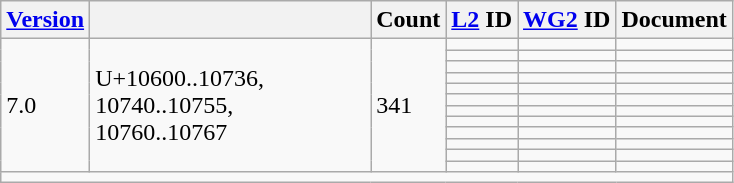<table class="wikitable collapsible sticky-header">
<tr>
<th><a href='#'>Version</a></th>
<th></th>
<th>Count</th>
<th><a href='#'>L2</a> ID</th>
<th><a href='#'>WG2</a> ID</th>
<th>Document</th>
</tr>
<tr>
<td rowspan="12">7.0</td>
<td rowspan="12" width="180">U+10600..10736, 10740..10755, 10760..10767</td>
<td rowspan="12">341</td>
<td></td>
<td></td>
<td></td>
</tr>
<tr>
<td></td>
<td></td>
<td></td>
</tr>
<tr>
<td></td>
<td></td>
<td></td>
</tr>
<tr>
<td></td>
<td></td>
<td></td>
</tr>
<tr>
<td></td>
<td></td>
<td></td>
</tr>
<tr>
<td></td>
<td></td>
<td></td>
</tr>
<tr>
<td></td>
<td></td>
<td></td>
</tr>
<tr>
<td></td>
<td></td>
<td></td>
</tr>
<tr>
<td></td>
<td></td>
<td></td>
</tr>
<tr>
<td></td>
<td></td>
<td></td>
</tr>
<tr>
<td></td>
<td></td>
<td></td>
</tr>
<tr>
<td></td>
<td></td>
<td></td>
</tr>
<tr class="sortbottom">
<td colspan="6"></td>
</tr>
</table>
